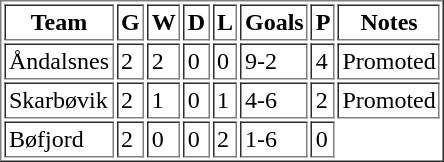<table border="1" cellpadding="2">
<tr>
<th>Team</th>
<th>G</th>
<th>W</th>
<th>D</th>
<th>L</th>
<th>Goals</th>
<th>P</th>
<th>Notes</th>
</tr>
<tr>
<td>Åndalsnes</td>
<td>2</td>
<td>2</td>
<td>0</td>
<td>0</td>
<td>9-2</td>
<td>4</td>
<td>Promoted</td>
</tr>
<tr>
<td>Skarbøvik</td>
<td>2</td>
<td>1</td>
<td>0</td>
<td>1</td>
<td>4-6</td>
<td>2</td>
<td>Promoted</td>
</tr>
<tr>
<td>Bøfjord</td>
<td>2</td>
<td>0</td>
<td>0</td>
<td>2</td>
<td>1-6</td>
<td>0</td>
</tr>
</table>
